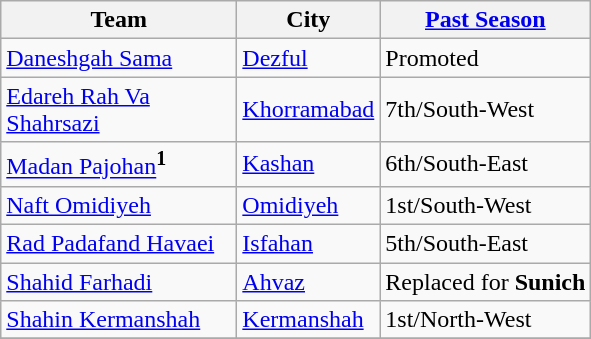<table class="wikitable sortable">
<tr>
<th width=150>Team</th>
<th>City</th>
<th><a href='#'>Past Season</a></th>
</tr>
<tr>
<td align="left"><a href='#'>Daneshgah Sama</a></td>
<td><a href='#'>Dezful</a></td>
<td>Promoted</td>
</tr>
<tr>
<td align="left"><a href='#'>Edareh Rah Va Shahrsazi</a></td>
<td><a href='#'>Khorramabad</a></td>
<td>7th/South-West</td>
</tr>
<tr>
<td align="left"><a href='#'>Madan Pajohan</a><sup><strong>1</strong></sup></td>
<td><a href='#'>Kashan</a></td>
<td>6th/South-East</td>
</tr>
<tr>
<td align="left"><a href='#'>Naft Omidiyeh</a></td>
<td><a href='#'>Omidiyeh</a></td>
<td>1st/South-West</td>
</tr>
<tr>
<td align="left"><a href='#'>Rad Padafand Havaei</a></td>
<td><a href='#'>Isfahan</a></td>
<td>5th/South-East</td>
</tr>
<tr>
<td align="left"><a href='#'>Shahid Farhadi</a></td>
<td><a href='#'>Ahvaz</a></td>
<td>Replaced for <strong>Sunich</strong></td>
</tr>
<tr>
<td align="left"><a href='#'>Shahin Kermanshah</a></td>
<td><a href='#'>Kermanshah</a></td>
<td>1st/North-West</td>
</tr>
<tr>
</tr>
</table>
